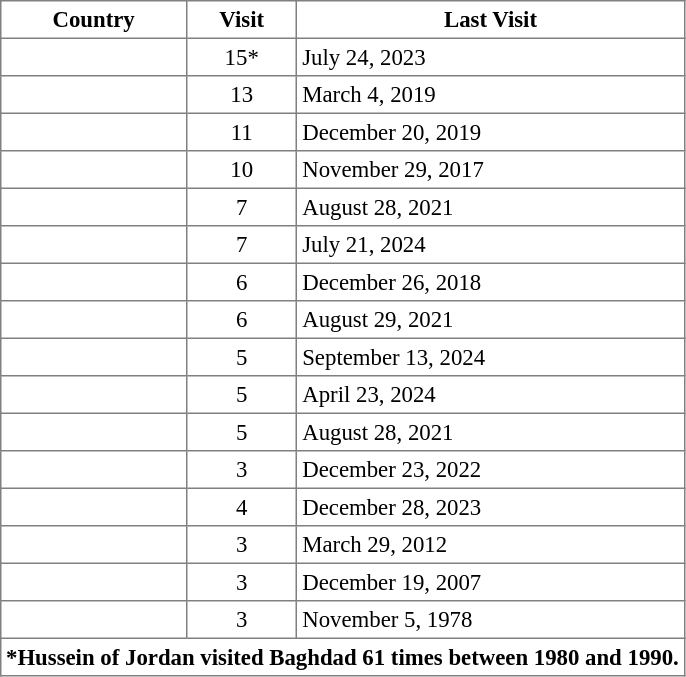<table class="toccolours sortable" border="1" cellpadding="3" style="font-size:95%; border-collapse:collapse;">
<tr>
<th>Country</th>
<th>Visit</th>
<th>Last Visit</th>
</tr>
<tr>
<td></td>
<td align="center">15*</td>
<td>July 24, 2023</td>
</tr>
<tr>
<td></td>
<td align="center">13</td>
<td>March 4, 2019</td>
</tr>
<tr>
<td></td>
<td align="center">11</td>
<td>December 20, 2019</td>
</tr>
<tr>
<td></td>
<td align=center>10</td>
<td>November 29, 2017</td>
</tr>
<tr>
<td></td>
<td align="center">7</td>
<td>August 28, 2021</td>
</tr>
<tr>
<td></td>
<td align="center">7</td>
<td>July 21, 2024</td>
</tr>
<tr>
<td></td>
<td align=center>6</td>
<td>December 26, 2018</td>
</tr>
<tr>
<td></td>
<td align="center">6</td>
<td>August 29, 2021</td>
</tr>
<tr>
<td></td>
<td align="center">5</td>
<td>September 13, 2024</td>
</tr>
<tr>
<td></td>
<td align="center">5</td>
<td>April 23, 2024</td>
</tr>
<tr>
<td></td>
<td align="center">5</td>
<td>August 28, 2021</td>
</tr>
<tr>
<td></td>
<td align="center">3</td>
<td>December 23, 2022</td>
</tr>
<tr>
<td></td>
<td align="center">4</td>
<td>December 28, 2023</td>
</tr>
<tr>
<td></td>
<td align="center">3</td>
<td>March 29, 2012</td>
</tr>
<tr>
<td></td>
<td align="center">3</td>
<td>December 19, 2007</td>
</tr>
<tr>
<td></td>
<td align=center>3</td>
<td>November 5, 1978</td>
</tr>
<tr>
<td colspan="3"><strong>*Hussein of Jordan visited Baghdad 61 times between 1980 and 1990.</strong></td>
</tr>
</table>
